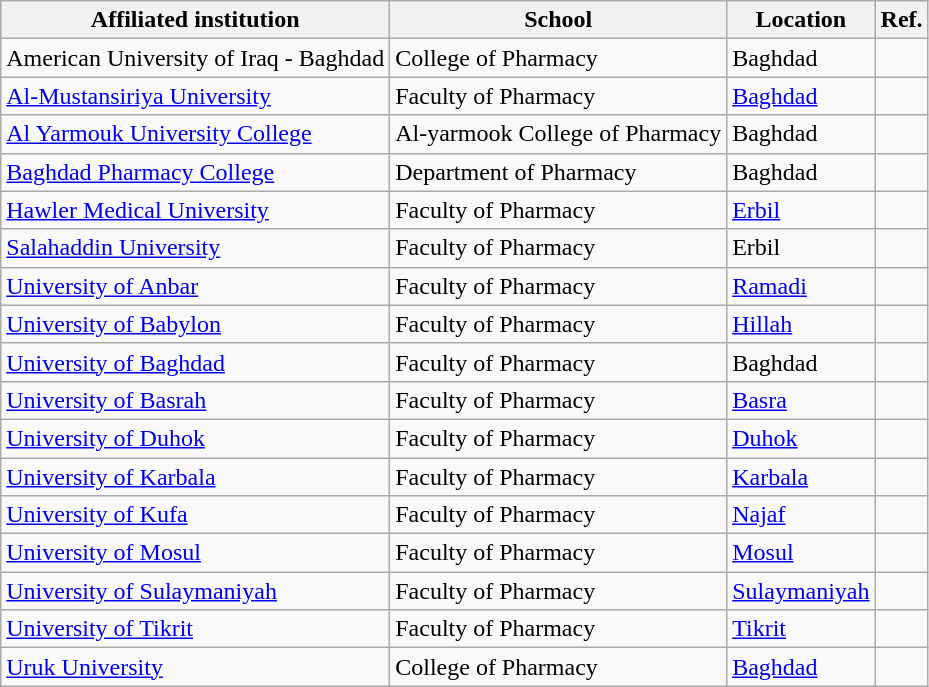<table class="wikitable sortable">
<tr>
<th>Affiliated institution</th>
<th>School</th>
<th>Location</th>
<th>Ref.</th>
</tr>
<tr>
<td>American University of Iraq - Baghdad</td>
<td>College of Pharmacy</td>
<td>Baghdad</td>
<td></td>
</tr>
<tr>
<td><a href='#'>Al-Mustansiriya University</a></td>
<td>Faculty of Pharmacy</td>
<td><a href='#'>Baghdad</a></td>
<td></td>
</tr>
<tr>
<td><a href='#'>Al Yarmouk University College</a></td>
<td>Al-yarmook College of Pharmacy</td>
<td>Baghdad</td>
<td></td>
</tr>
<tr>
<td><a href='#'>Baghdad Pharmacy College</a></td>
<td>Department of Pharmacy</td>
<td>Baghdad</td>
<td></td>
</tr>
<tr>
<td><a href='#'>Hawler Medical University</a></td>
<td>Faculty of Pharmacy</td>
<td><a href='#'>Erbil</a></td>
<td></td>
</tr>
<tr>
<td><a href='#'>Salahaddin University</a></td>
<td>Faculty of Pharmacy</td>
<td>Erbil</td>
<td></td>
</tr>
<tr>
<td><a href='#'>University of Anbar</a></td>
<td>Faculty of Pharmacy</td>
<td><a href='#'>Ramadi</a></td>
<td></td>
</tr>
<tr>
<td><a href='#'>University of Babylon</a></td>
<td>Faculty of Pharmacy</td>
<td><a href='#'>Hillah</a></td>
<td></td>
</tr>
<tr>
<td><a href='#'>University of Baghdad</a></td>
<td>Faculty of Pharmacy</td>
<td>Baghdad</td>
<td></td>
</tr>
<tr>
<td><a href='#'>University of Basrah</a></td>
<td>Faculty of Pharmacy</td>
<td><a href='#'>Basra</a></td>
<td></td>
</tr>
<tr>
<td><a href='#'>University of Duhok</a></td>
<td>Faculty of Pharmacy</td>
<td><a href='#'>Duhok</a></td>
<td></td>
</tr>
<tr>
<td><a href='#'>University of Karbala</a></td>
<td>Faculty of Pharmacy</td>
<td><a href='#'>Karbala</a></td>
<td></td>
</tr>
<tr>
<td><a href='#'>University of Kufa</a></td>
<td>Faculty of Pharmacy</td>
<td><a href='#'>Najaf</a></td>
<td></td>
</tr>
<tr>
<td><a href='#'>University of Mosul</a></td>
<td>Faculty of Pharmacy</td>
<td><a href='#'>Mosul</a></td>
<td></td>
</tr>
<tr>
<td><a href='#'>University of Sulaymaniyah</a></td>
<td>Faculty of Pharmacy</td>
<td><a href='#'>Sulaymaniyah</a></td>
<td></td>
</tr>
<tr>
<td><a href='#'>University of Tikrit</a></td>
<td>Faculty of Pharmacy</td>
<td><a href='#'>Tikrit</a></td>
<td></td>
</tr>
<tr>
<td><a href='#'>Uruk University</a></td>
<td>College of Pharmacy</td>
<td><a href='#'>Baghdad</a></td>
<td></td>
</tr>
</table>
